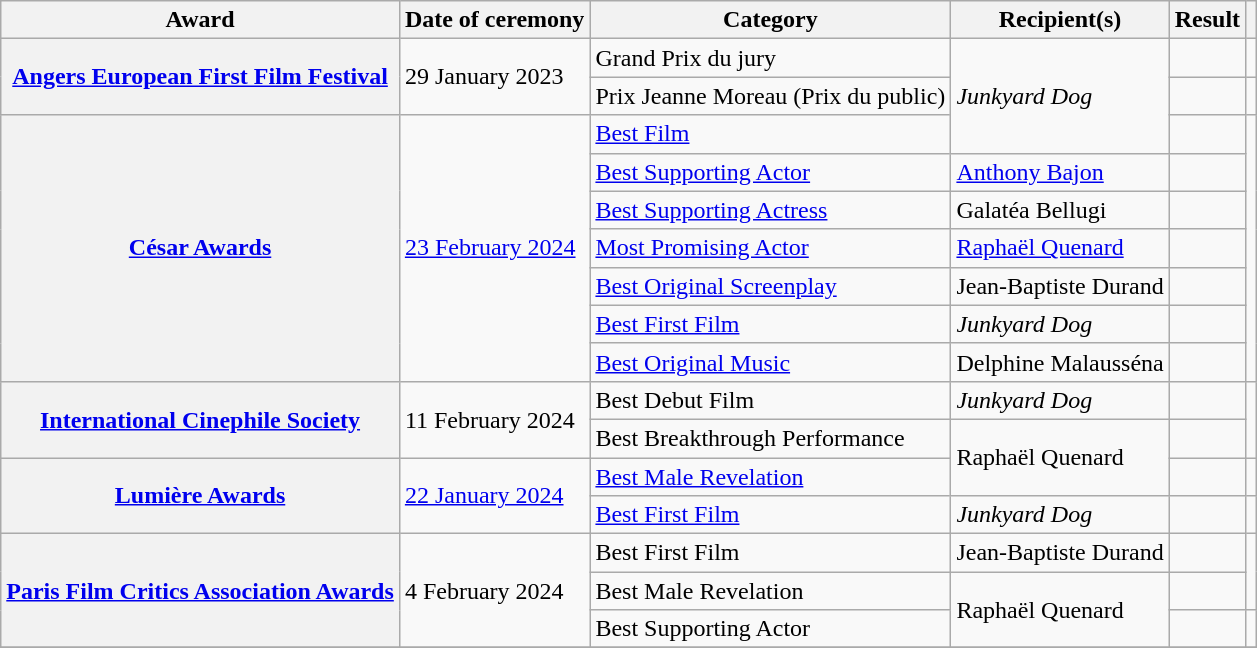<table class="wikitable sortable plainrowheaders">
<tr>
<th scope="col">Award</th>
<th scope="col">Date of ceremony</th>
<th scope="col">Category</th>
<th scope="col">Recipient(s)</th>
<th scope="col">Result</th>
<th scope="col" class="unsortable"></th>
</tr>
<tr>
<th scope="row" rowspan="2"><a href='#'>Angers European First Film Festival</a></th>
<td rowspan="2">29 January 2023</td>
<td>Grand Prix du jury</td>
<td rowspan="3"><em>Junkyard Dog</em></td>
<td></td>
<td align="center"></td>
</tr>
<tr>
<td>Prix Jeanne Moreau (Prix du public)</td>
<td></td>
<td align="center"></td>
</tr>
<tr>
<th scope="row" rowspan="7"><a href='#'>César Awards</a></th>
<td rowspan="7"><a href='#'>23 February 2024</a></td>
<td><a href='#'>Best Film</a></td>
<td></td>
<td rowspan="7" align="center"></td>
</tr>
<tr>
<td><a href='#'>Best Supporting Actor</a></td>
<td><a href='#'>Anthony Bajon</a></td>
<td></td>
</tr>
<tr>
<td><a href='#'>Best Supporting Actress</a></td>
<td>Galatéa Bellugi</td>
<td></td>
</tr>
<tr>
<td><a href='#'>Most Promising Actor</a></td>
<td><a href='#'>Raphaël Quenard</a></td>
<td></td>
</tr>
<tr>
<td><a href='#'>Best Original Screenplay</a></td>
<td>Jean-Baptiste Durand</td>
<td></td>
</tr>
<tr>
<td><a href='#'>Best First Film</a></td>
<td><em>Junkyard Dog</em></td>
<td></td>
</tr>
<tr>
<td><a href='#'>Best Original Music</a></td>
<td>Delphine Malausséna</td>
<td></td>
</tr>
<tr>
<th scope="row" rowspan="2"><a href='#'>International Cinephile Society</a></th>
<td rowspan="2">11 February 2024</td>
<td>Best Debut Film</td>
<td><em>Junkyard Dog</em></td>
<td></td>
<td align="center" rowspan="2"></td>
</tr>
<tr>
<td>Best Breakthrough Performance</td>
<td rowspan="2">Raphaël Quenard</td>
<td></td>
</tr>
<tr>
<th rowspan="2" scope="row"><a href='#'>Lumière Awards</a></th>
<td rowspan="2"><a href='#'>22 January 2024</a></td>
<td><a href='#'>Best Male Revelation</a></td>
<td></td>
<td align="center"></td>
</tr>
<tr>
<td><a href='#'>Best First Film</a></td>
<td><em>Junkyard Dog</em></td>
<td></td>
<td align="center"></td>
</tr>
<tr>
<th rowspan="3" scope="row"><a href='#'>Paris Film Critics Association Awards</a></th>
<td rowspan="3">4 February 2024</td>
<td>Best First Film</td>
<td>Jean-Baptiste Durand</td>
<td></td>
<td rowspan="2" align="center"></td>
</tr>
<tr>
<td>Best Male Revelation</td>
<td rowspan="2">Raphaël Quenard</td>
<td></td>
</tr>
<tr>
<td>Best Supporting Actor</td>
<td></td>
<td align="center"></td>
</tr>
<tr>
</tr>
</table>
